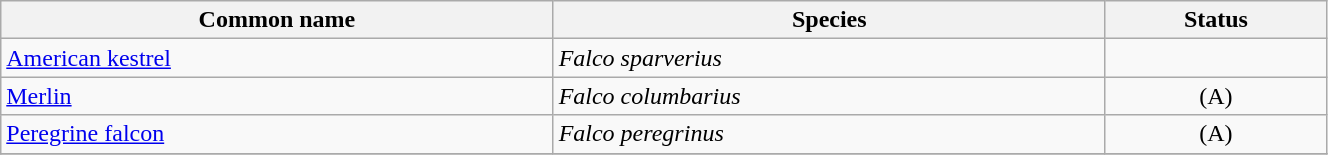<table width=70% class="wikitable">
<tr>
<th width=20%>Common name</th>
<th width=20%>Species</th>
<th width=8%>Status</th>
</tr>
<tr>
<td><a href='#'>American kestrel</a></td>
<td><em>Falco sparverius</em></td>
<td align=center></td>
</tr>
<tr>
<td><a href='#'>Merlin</a></td>
<td><em>Falco columbarius</em></td>
<td align=center>(A)</td>
</tr>
<tr>
<td><a href='#'>Peregrine falcon</a></td>
<td><em>Falco peregrinus</em></td>
<td align=center>(A)</td>
</tr>
<tr>
</tr>
</table>
